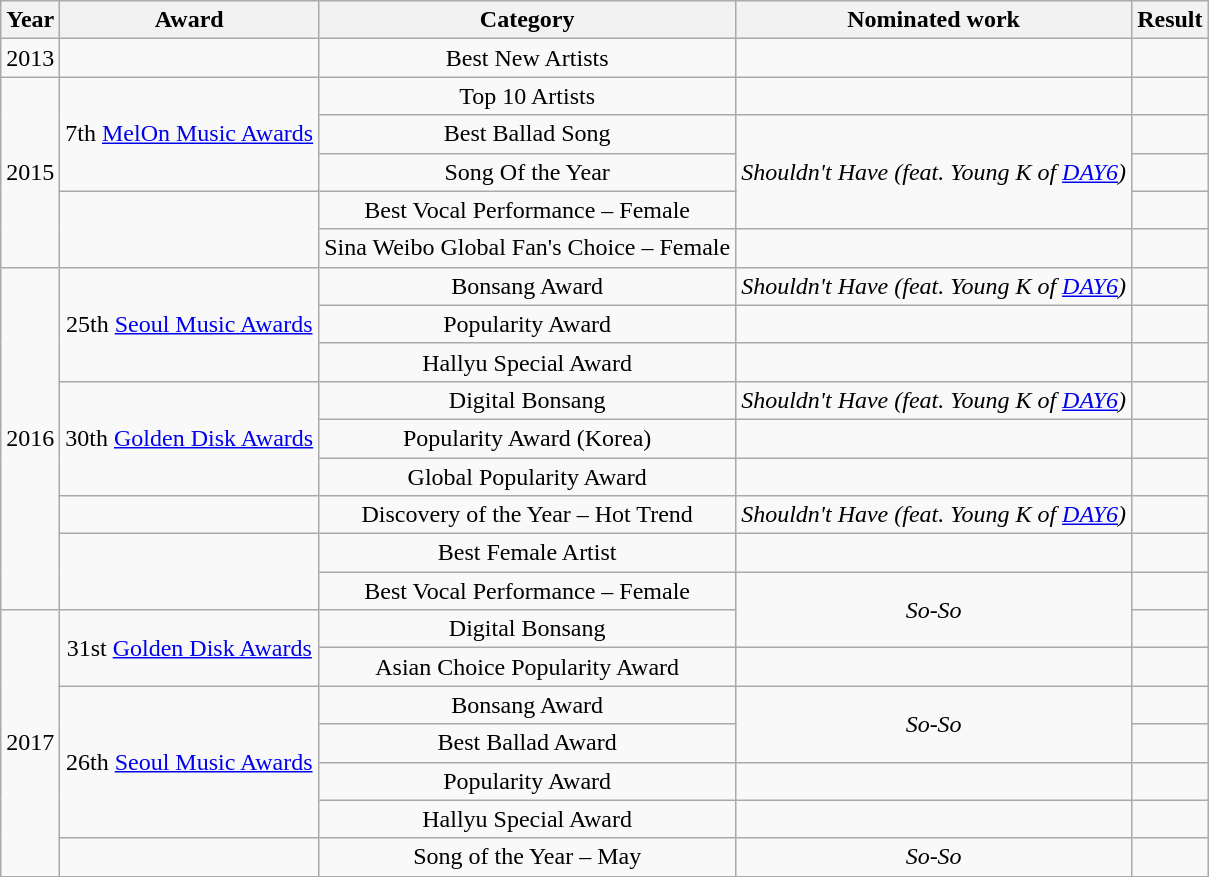<table class="wikitable" style="text-align:center;">
<tr>
<th>Year</th>
<th>Award</th>
<th>Category</th>
<th>Nominated work</th>
<th>Result</th>
</tr>
<tr>
<td>2013</td>
<td></td>
<td>Best New Artists</td>
<td></td>
<td></td>
</tr>
<tr>
<td rowspan="5">2015</td>
<td rowspan="3" style="text-align:center;">7th <a href='#'>MelOn Music Awards</a></td>
<td>Top 10 Artists</td>
<td></td>
<td></td>
</tr>
<tr>
<td>Best Ballad Song</td>
<td rowspan="3" style="text-align:center;"><em>Shouldn't Have (feat. Young K of <a href='#'>DAY6</a>)</em></td>
<td></td>
</tr>
<tr>
<td>Song Of the Year</td>
<td></td>
</tr>
<tr>
<td rowspan="2"></td>
<td>Best Vocal Performance – Female</td>
<td></td>
</tr>
<tr>
<td>Sina Weibo Global Fan's Choice – Female</td>
<td></td>
<td></td>
</tr>
<tr>
<td rowspan="9">2016</td>
<td rowspan="3" style="text-align:center;">25th <a href='#'>Seoul Music Awards</a></td>
<td>Bonsang Award</td>
<td style="text-align:center;"><em>Shouldn't Have (feat. Young K of <a href='#'>DAY6</a>)</em></td>
<td></td>
</tr>
<tr>
<td>Popularity Award</td>
<td></td>
<td></td>
</tr>
<tr>
<td>Hallyu Special Award</td>
<td></td>
<td></td>
</tr>
<tr>
<td rowspan="3" style="text-align:center;">30th <a href='#'>Golden Disk Awards</a></td>
<td>Digital Bonsang</td>
<td style="text-align:center;"><em>Shouldn't Have (feat. Young K of <a href='#'>DAY6</a>)</em></td>
<td></td>
</tr>
<tr>
<td>Popularity Award (Korea)</td>
<td></td>
<td></td>
</tr>
<tr>
<td>Global Popularity Award</td>
<td></td>
<td></td>
</tr>
<tr>
<td></td>
<td>Discovery of the Year – Hot Trend</td>
<td style="text-align:center;"><em>Shouldn't Have (feat. Young K of <a href='#'>DAY6</a>)</em></td>
<td></td>
</tr>
<tr>
<td rowspan="2"></td>
<td>Best Female Artist</td>
<td></td>
<td></td>
</tr>
<tr>
<td>Best Vocal Performance – Female</td>
<td rowspan="2" style="text-align:center;"><em>So-So</em></td>
<td></td>
</tr>
<tr>
<td rowspan="7">2017</td>
<td rowspan="2" style="text-align:center;">31st <a href='#'>Golden Disk Awards</a></td>
<td>Digital Bonsang</td>
<td></td>
</tr>
<tr>
<td>Asian Choice Popularity Award</td>
<td></td>
<td></td>
</tr>
<tr>
<td rowspan="4" style="text-align:center;">26th <a href='#'>Seoul Music Awards</a></td>
<td>Bonsang Award</td>
<td rowspan="2" style="text-align:center;"><em>So-So</em></td>
<td></td>
</tr>
<tr>
<td>Best Ballad Award</td>
<td></td>
</tr>
<tr>
<td>Popularity Award</td>
<td></td>
<td></td>
</tr>
<tr>
<td>Hallyu Special Award</td>
<td></td>
<td></td>
</tr>
<tr>
<td></td>
<td>Song of the Year – May</td>
<td style="text-align:center;"><em>So-So</em></td>
<td></td>
</tr>
</table>
